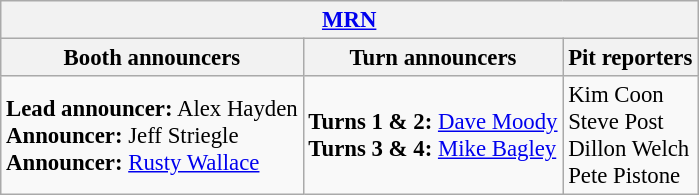<table class="wikitable" style="font-size: 95%">
<tr>
<th colspan="3"><a href='#'>MRN</a></th>
</tr>
<tr>
<th>Booth announcers</th>
<th>Turn announcers</th>
<th>Pit reporters</th>
</tr>
<tr>
<td><strong>Lead announcer:</strong> Alex Hayden<br><strong>Announcer:</strong> Jeff Striegle<br><strong>Announcer:</strong> <a href='#'>Rusty Wallace</a></td>
<td><strong>Turns 1 & 2: </strong><a href='#'>Dave Moody</a><br><strong>Turns 3 & 4: </strong><a href='#'>Mike Bagley</a></td>
<td>Kim Coon<br>Steve Post<br>Dillon Welch<br>Pete Pistone</td>
</tr>
</table>
